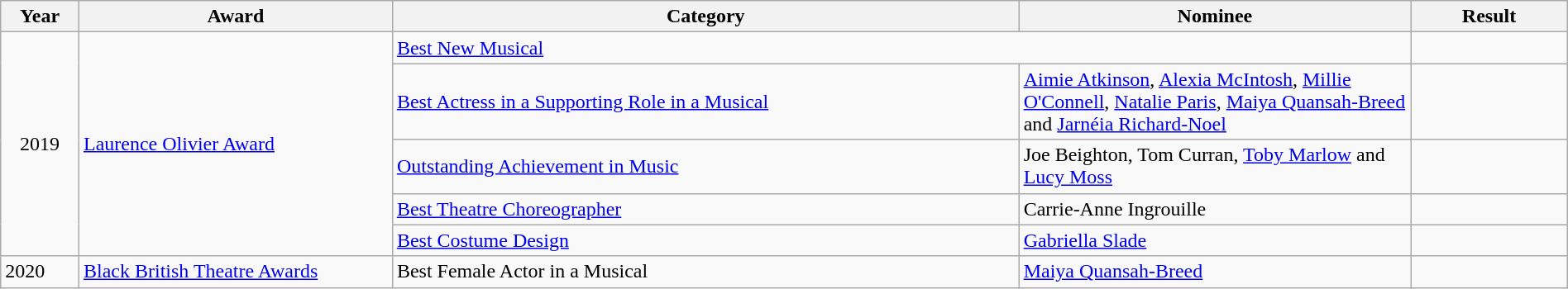<table class="wikitable" style="width: 100%;">
<tr>
<th style="width: 5%;">Year</th>
<th style="width: 20%;">Award</th>
<th style="width: 40%;">Category</th>
<th style="width: 25%;">Nominee</th>
<th style="width: 10%;">Result</th>
</tr>
<tr>
<td rowspan="5" style="text-align: center;">2019</td>
<td rowspan="5"><a href='#'>Laurence Olivier Award</a></td>
<td colspan="2"><a href='#'>Best New Musical</a></td>
<td></td>
</tr>
<tr>
<td><a href='#'>Best Actress in a Supporting Role in a Musical</a></td>
<td><a href='#'>Aimie Atkinson</a>, <a href='#'>Alexia McIntosh</a>, <a href='#'>Millie O'Connell</a>, <a href='#'>Natalie Paris</a>, <a href='#'>Maiya Quansah-Breed</a> and <a href='#'>Jarnéia Richard-Noel</a></td>
<td></td>
</tr>
<tr>
<td><a href='#'>Outstanding Achievement in Music</a></td>
<td>Joe Beighton, Tom Curran, <a href='#'>Toby Marlow</a> and <a href='#'>Lucy Moss</a></td>
<td></td>
</tr>
<tr>
<td><a href='#'>Best Theatre Choreographer</a></td>
<td>Carrie-Anne Ingrouille</td>
<td></td>
</tr>
<tr>
<td><a href='#'>Best Costume Design</a></td>
<td><a href='#'>Gabriella Slade</a></td>
<td></td>
</tr>
<tr>
<td>2020</td>
<td><a href='#'>Black British Theatre Awards</a></td>
<td>Best Female Actor in a Musical</td>
<td><a href='#'>Maiya Quansah-Breed</a></td>
<td></td>
</tr>
</table>
